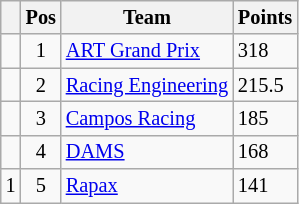<table class="wikitable" style="font-size:85%;">
<tr>
<th></th>
<th>Pos</th>
<th>Team</th>
<th>Points</th>
</tr>
<tr>
<td></td>
<td align="center">1</td>
<td> <a href='#'>ART Grand Prix</a></td>
<td>318</td>
</tr>
<tr>
<td></td>
<td align="center">2</td>
<td> <a href='#'>Racing Engineering</a></td>
<td>215.5</td>
</tr>
<tr>
<td></td>
<td align="center">3</td>
<td> <a href='#'>Campos Racing</a></td>
<td>185</td>
</tr>
<tr>
<td></td>
<td align="center">4</td>
<td> <a href='#'>DAMS</a></td>
<td>168</td>
</tr>
<tr>
<td> 1</td>
<td align="center">5</td>
<td> <a href='#'>Rapax</a></td>
<td>141</td>
</tr>
</table>
